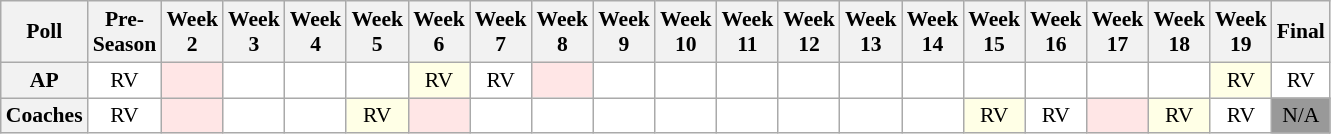<table class="wikitable" style="white-space:nowrap;font-size:90%">
<tr>
<th>Poll</th>
<th>Pre-<br>Season</th>
<th>Week<br>2</th>
<th>Week<br>3</th>
<th>Week<br>4</th>
<th>Week<br>5</th>
<th>Week<br>6</th>
<th>Week<br>7</th>
<th>Week<br>8</th>
<th>Week<br>9</th>
<th>Week<br>10</th>
<th>Week<br>11</th>
<th>Week<br>12</th>
<th>Week<br>13</th>
<th>Week<br>14</th>
<th>Week<br>15</th>
<th>Week<br>16</th>
<th>Week<br>17</th>
<th>Week<br>18</th>
<th>Week<br>19</th>
<th>Final</th>
</tr>
<tr style="text-align:center;">
<th>AP</th>
<td style="background:#FFF;">RV</td>
<td style="background:#FFE6E6;"></td>
<td style="background:#FFF;"></td>
<td style="background:#FFF;"></td>
<td style="background:#FFF;"></td>
<td style="background:#FFFFE6;">RV</td>
<td style="background:#FFF;">RV</td>
<td style="background:#FFE6E6;"></td>
<td style="background:#FFF;"></td>
<td style="background:#FFF;"></td>
<td style="background:#FFF;"></td>
<td style="background:#FFF;"></td>
<td style="background:#FFF;"></td>
<td style="background:#FFF;"></td>
<td style="background:#FFF;"></td>
<td style="background:#FFF;"></td>
<td style="background:#FFF;"></td>
<td style="background:#FFF;"></td>
<td style="background:#FFFFE6;">RV</td>
<td style="background:#FFF;">RV</td>
</tr>
<tr style="text-align:center;">
<th>Coaches</th>
<td style="background:#FFF;">RV</td>
<td style="background:#FFE6E6;"></td>
<td style="background:#FFF;"></td>
<td style="background:#FFF;"></td>
<td style="background:#FFFFE6;">RV</td>
<td style="background:#FFE6E6;"></td>
<td style="background:#FFF;"></td>
<td style="background:#FFF;"></td>
<td style="background:#FFF;"></td>
<td style="background:#FFF;"></td>
<td style="background:#FFF;"></td>
<td style="background:#FFF;"></td>
<td style="background:#FFF;"></td>
<td style="background:#FFF;"></td>
<td style="background:#FFFFE6;">RV</td>
<td style="background:#FFF;">RV</td>
<td style="background:#FFE6E6;"></td>
<td style="background:#FFFFE6;">RV</td>
<td style="background:#FFF;">RV</td>
<td style="background:#999;">N/A</td>
</tr>
</table>
